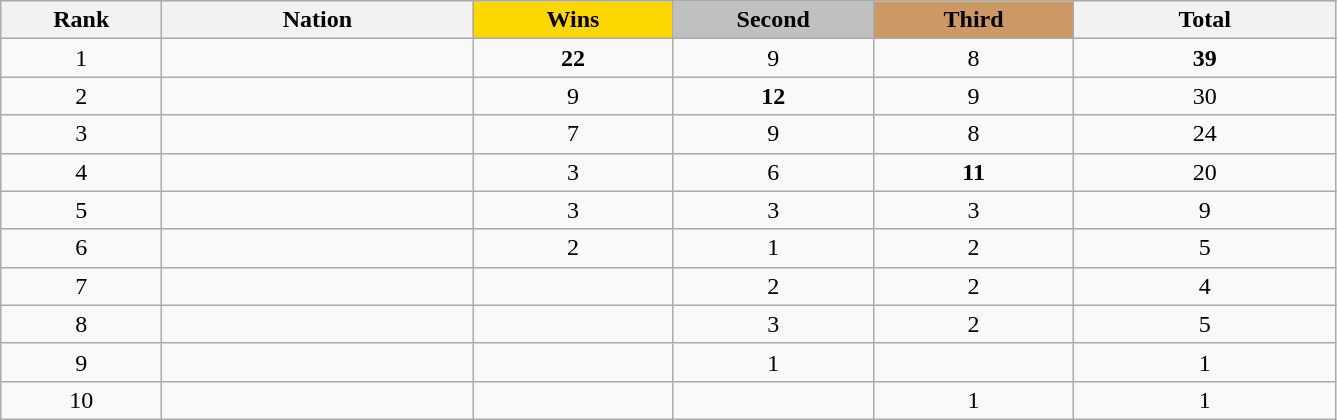<table class="wikitable collapsible autocollapse plainrowheaders" width=70.5% style="text-align:center;">
<tr style="background-color:#EDEDED;">
<th width=100px class="hintergrundfarbe5">Rank</th>
<th width=200px class="hintergrundfarbe6">Nation</th>
<th style="background:    gold; width:15%">Wins</th>
<th style="background:  silver; width:15%">Second</th>
<th style="background: #CC9966; width:15%">Third</th>
<th>Total</th>
</tr>
<tr>
<td>1</td>
<td align="left"></td>
<td><strong>22</strong></td>
<td>9</td>
<td>8</td>
<td><strong>39</strong></td>
</tr>
<tr>
<td>2</td>
<td align="left"></td>
<td>9</td>
<td><strong>12</strong></td>
<td>9</td>
<td>30</td>
</tr>
<tr>
<td>3</td>
<td align="left"></td>
<td>7</td>
<td>9</td>
<td>8</td>
<td>24</td>
</tr>
<tr>
<td>4</td>
<td align="left"></td>
<td>3</td>
<td>6</td>
<td><strong>11</strong></td>
<td>20</td>
</tr>
<tr>
<td>5</td>
<td align="left"></td>
<td>3</td>
<td>3</td>
<td>3</td>
<td>9</td>
</tr>
<tr>
<td>6</td>
<td align="left"></td>
<td>2</td>
<td>1</td>
<td>2</td>
<td>5</td>
</tr>
<tr>
<td>7</td>
<td align="left"></td>
<td></td>
<td>2</td>
<td>2</td>
<td>4</td>
</tr>
<tr>
<td>8</td>
<td align="left"></td>
<td></td>
<td>3</td>
<td>2</td>
<td>5</td>
</tr>
<tr>
<td>9</td>
<td align="left"></td>
<td></td>
<td>1</td>
<td></td>
<td>1</td>
</tr>
<tr>
<td>10</td>
<td align="left"></td>
<td></td>
<td></td>
<td>1</td>
<td>1</td>
</tr>
</table>
